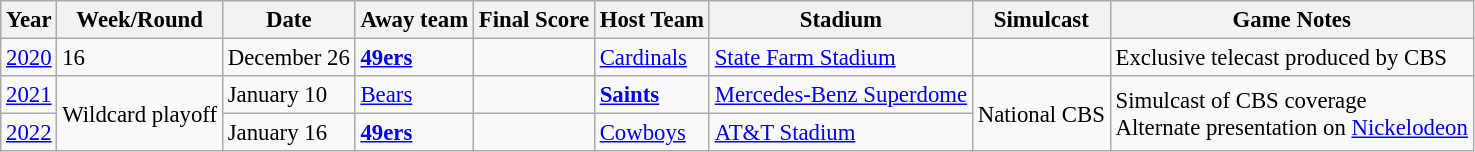<table class="wikitable" style="font-size: 95%;">
<tr>
<th>Year</th>
<th>Week/Round</th>
<th>Date</th>
<th>Away team</th>
<th>Final Score</th>
<th>Host Team</th>
<th>Stadium</th>
<th>Simulcast</th>
<th>Game Notes</th>
</tr>
<tr>
<td><a href='#'>2020</a></td>
<td>16</td>
<td>December 26</td>
<td><a href='#'><strong>49ers</strong></a></td>
<td></td>
<td><a href='#'>Cardinals</a></td>
<td><a href='#'>State Farm Stadium</a></td>
<td></td>
<td>Exclusive telecast produced by CBS</td>
</tr>
<tr>
<td><a href='#'>2021</a></td>
<td rowspan="2">Wildcard playoff</td>
<td>January 10</td>
<td><a href='#'>Bears</a></td>
<td></td>
<td><a href='#'><strong>Saints</strong></a></td>
<td><a href='#'>Mercedes-Benz Superdome</a></td>
<td rowspan=2>National CBS</td>
<td rowspan=2>Simulcast of CBS coverage<br>Alternate presentation on <a href='#'>Nickelodeon</a></td>
</tr>
<tr>
<td><a href='#'>2022</a></td>
<td>January 16</td>
<td><a href='#'><strong>49ers</strong></a></td>
<td></td>
<td><a href='#'>Cowboys</a></td>
<td><a href='#'>AT&T Stadium</a></td>
</tr>
</table>
